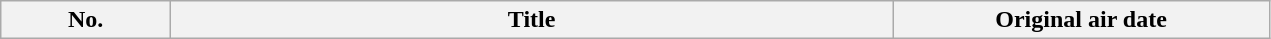<table class="wikitable plainrowheaders" style="width:67%;">
<tr>
<th scope="col" style="width:2em;">No.</th>
<th scope="col" style="width:10em;">Title</th>
<th scope="col" style="width:5em;">Original air date<br>











</th>
</tr>
</table>
